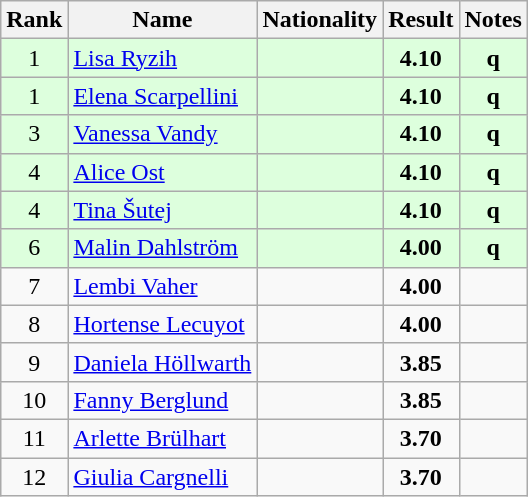<table class="wikitable sortable" style="text-align:center">
<tr>
<th>Rank</th>
<th>Name</th>
<th>Nationality</th>
<th>Result</th>
<th>Notes</th>
</tr>
<tr bgcolor=ddffdd>
<td>1</td>
<td align=left><a href='#'>Lisa Ryzih</a></td>
<td align=left></td>
<td><strong>4.10</strong></td>
<td><strong>q</strong></td>
</tr>
<tr bgcolor=ddffdd>
<td>1</td>
<td align=left><a href='#'>Elena Scarpellini</a></td>
<td align=left></td>
<td><strong>4.10</strong></td>
<td><strong>q</strong></td>
</tr>
<tr bgcolor=ddffdd>
<td>3</td>
<td align=left><a href='#'>Vanessa Vandy</a></td>
<td align=left></td>
<td><strong>4.10</strong></td>
<td><strong>q</strong></td>
</tr>
<tr bgcolor=ddffdd>
<td>4</td>
<td align=left><a href='#'>Alice Ost</a></td>
<td align=left></td>
<td><strong>4.10</strong></td>
<td><strong>q</strong></td>
</tr>
<tr bgcolor=ddffdd>
<td>4</td>
<td align=left><a href='#'>Tina Šutej</a></td>
<td align=left></td>
<td><strong>4.10</strong></td>
<td><strong>q</strong></td>
</tr>
<tr bgcolor=ddffdd>
<td>6</td>
<td align=left><a href='#'>Malin Dahlström</a></td>
<td align=left></td>
<td><strong>4.00</strong></td>
<td><strong>q</strong></td>
</tr>
<tr>
<td>7</td>
<td align=left><a href='#'>Lembi Vaher</a></td>
<td align=left></td>
<td><strong>4.00</strong></td>
<td></td>
</tr>
<tr>
<td>8</td>
<td align=left><a href='#'>Hortense Lecuyot</a></td>
<td align=left></td>
<td><strong>4.00</strong></td>
<td></td>
</tr>
<tr>
<td>9</td>
<td align=left><a href='#'>Daniela Höllwarth</a></td>
<td align=left></td>
<td><strong>3.85</strong></td>
<td></td>
</tr>
<tr>
<td>10</td>
<td align=left><a href='#'>Fanny Berglund</a></td>
<td align=left></td>
<td><strong>3.85</strong></td>
<td></td>
</tr>
<tr>
<td>11</td>
<td align=left><a href='#'>Arlette Brülhart</a></td>
<td align=left></td>
<td><strong>3.70</strong></td>
<td></td>
</tr>
<tr>
<td>12</td>
<td align=left><a href='#'>Giulia Cargnelli</a></td>
<td align=left></td>
<td><strong>3.70</strong></td>
<td></td>
</tr>
</table>
